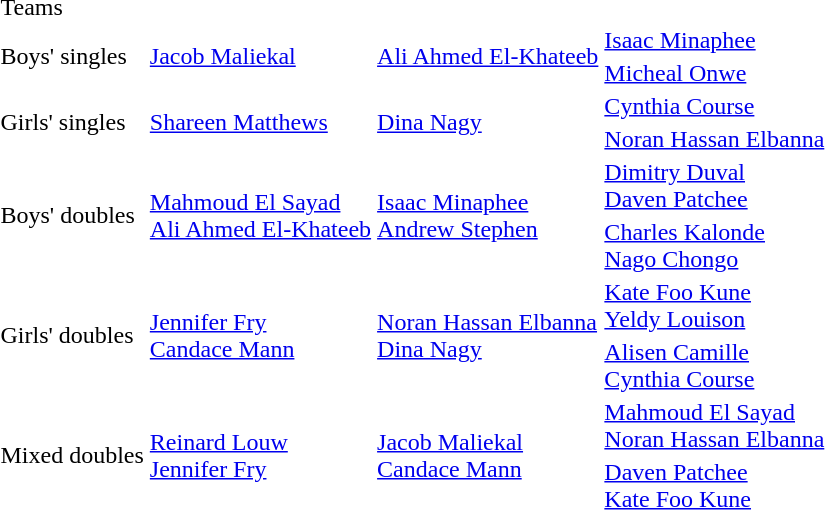<table>
<tr>
<td rowspan=2>Teams</td>
<td rowspan=2></td>
<td rowspan=2></td>
<td></td>
</tr>
<tr>
<td></td>
</tr>
<tr>
<td rowspan="2">Boys' singles</td>
<td rowspan="2"> <a href='#'>Jacob Maliekal</a></td>
<td rowspan="2"> <a href='#'>Ali Ahmed El-Khateeb</a></td>
<td> <a href='#'>Isaac Minaphee</a></td>
</tr>
<tr>
<td> <a href='#'>Micheal Onwe</a></td>
</tr>
<tr>
<td rowspan="2">Girls' singles</td>
<td rowspan="2"> <a href='#'>Shareen Matthews</a></td>
<td rowspan="2"> <a href='#'>Dina Nagy</a></td>
<td> <a href='#'>Cynthia Course</a></td>
</tr>
<tr>
<td> <a href='#'>Noran Hassan Elbanna</a></td>
</tr>
<tr>
<td rowspan="2">Boys' doubles</td>
<td rowspan="2"> <a href='#'>Mahmoud El Sayad</a><br> <a href='#'>Ali Ahmed El-Khateeb</a></td>
<td rowspan="2"> <a href='#'>Isaac Minaphee</a><br> <a href='#'>Andrew Stephen</a></td>
<td> <a href='#'>Dimitry Duval</a><br> <a href='#'>Daven Patchee</a></td>
</tr>
<tr>
<td> <a href='#'>Charles Kalonde</a><br> <a href='#'>Nago Chongo</a></td>
</tr>
<tr>
<td rowspan="2">Girls' doubles</td>
<td rowspan="2"> <a href='#'>Jennifer Fry</a><br> <a href='#'>Candace Mann</a></td>
<td rowspan="2"> <a href='#'>Noran Hassan Elbanna</a><br> <a href='#'>Dina Nagy</a></td>
<td> <a href='#'>Kate Foo Kune</a><br> <a href='#'>Yeldy Louison</a></td>
</tr>
<tr>
<td> <a href='#'>Alisen Camille</a><br> <a href='#'>Cynthia Course</a></td>
</tr>
<tr>
<td rowspan="2">Mixed doubles</td>
<td rowspan="2"> <a href='#'>Reinard Louw</a><br> <a href='#'>Jennifer Fry</a></td>
<td rowspan="2"> <a href='#'>Jacob Maliekal</a><br> <a href='#'>Candace Mann</a></td>
<td> <a href='#'>Mahmoud El Sayad</a><br> <a href='#'>Noran Hassan Elbanna</a></td>
</tr>
<tr>
<td> <a href='#'>Daven Patchee</a><br> <a href='#'>Kate Foo Kune</a></td>
</tr>
</table>
